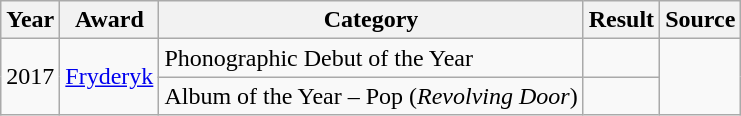<table class="wikitable" style="text-align:left;">
<tr>
<th scope="col">Year</th>
<th scope="col">Award</th>
<th scope="col">Category</th>
<th scope="col">Result</th>
<th scope="col">Source</th>
</tr>
<tr>
<td rowspan="2">2017</td>
<td rowspan="2"><a href='#'>Fryderyk</a></td>
<td>Phonographic Debut of the Year</td>
<td></td>
<td rowspan="2" align="center"></td>
</tr>
<tr>
<td>Album of the Year – Pop (<em>Revolving Door</em>)</td>
<td></td>
</tr>
</table>
